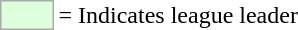<table>
<tr>
<td style="background:#DDFFDD; border:1px solid #aaa; width:2em;"></td>
<td>= Indicates league leader</td>
</tr>
</table>
